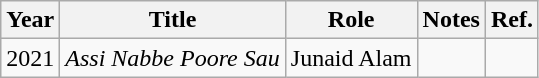<table class="wikitable sortable">
<tr>
<th>Year</th>
<th>Title</th>
<th>Role</th>
<th>Notes</th>
<th>Ref.</th>
</tr>
<tr>
<td>2021</td>
<td><em>Assi Nabbe Poore Sau</em></td>
<td>Junaid Alam</td>
<td></td>
<td></td>
</tr>
</table>
